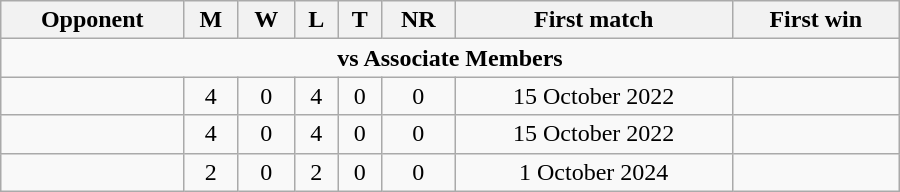<table class="wikitable" style="text-align: center; width: 600px;">
<tr>
<th>Opponent</th>
<th>M</th>
<th>W</th>
<th>L</th>
<th>T</th>
<th>NR</th>
<th>First match</th>
<th>First win</th>
</tr>
<tr>
<td colspan="8" style="text-align:center;"><strong>vs Associate Members</strong></td>
</tr>
<tr>
<td align=left></td>
<td>4</td>
<td>0</td>
<td>4</td>
<td>0</td>
<td>0</td>
<td>15 October 2022</td>
<td></td>
</tr>
<tr>
<td align=left></td>
<td>4</td>
<td>0</td>
<td>4</td>
<td>0</td>
<td>0</td>
<td>15 October 2022</td>
<td></td>
</tr>
<tr>
<td align=left></td>
<td>2</td>
<td>0</td>
<td>2</td>
<td>0</td>
<td>0</td>
<td>1 October 2024</td>
<td></td>
</tr>
</table>
